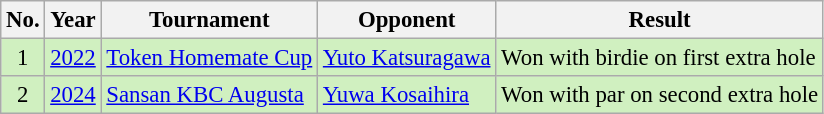<table class="wikitable" style="font-size:95%;">
<tr>
<th>No.</th>
<th>Year</th>
<th>Tournament</th>
<th>Opponent</th>
<th>Result</th>
</tr>
<tr style="background:#D0F0C0;">
<td align=center>1</td>
<td><a href='#'>2022</a></td>
<td><a href='#'>Token Homemate Cup</a></td>
<td> <a href='#'>Yuto Katsuragawa</a></td>
<td>Won with birdie on first extra hole</td>
</tr>
<tr style="background:#D0F0C0;">
<td align=center>2</td>
<td><a href='#'>2024</a></td>
<td><a href='#'>Sansan KBC Augusta</a></td>
<td> <a href='#'>Yuwa Kosaihira</a></td>
<td>Won with par on second extra hole</td>
</tr>
</table>
